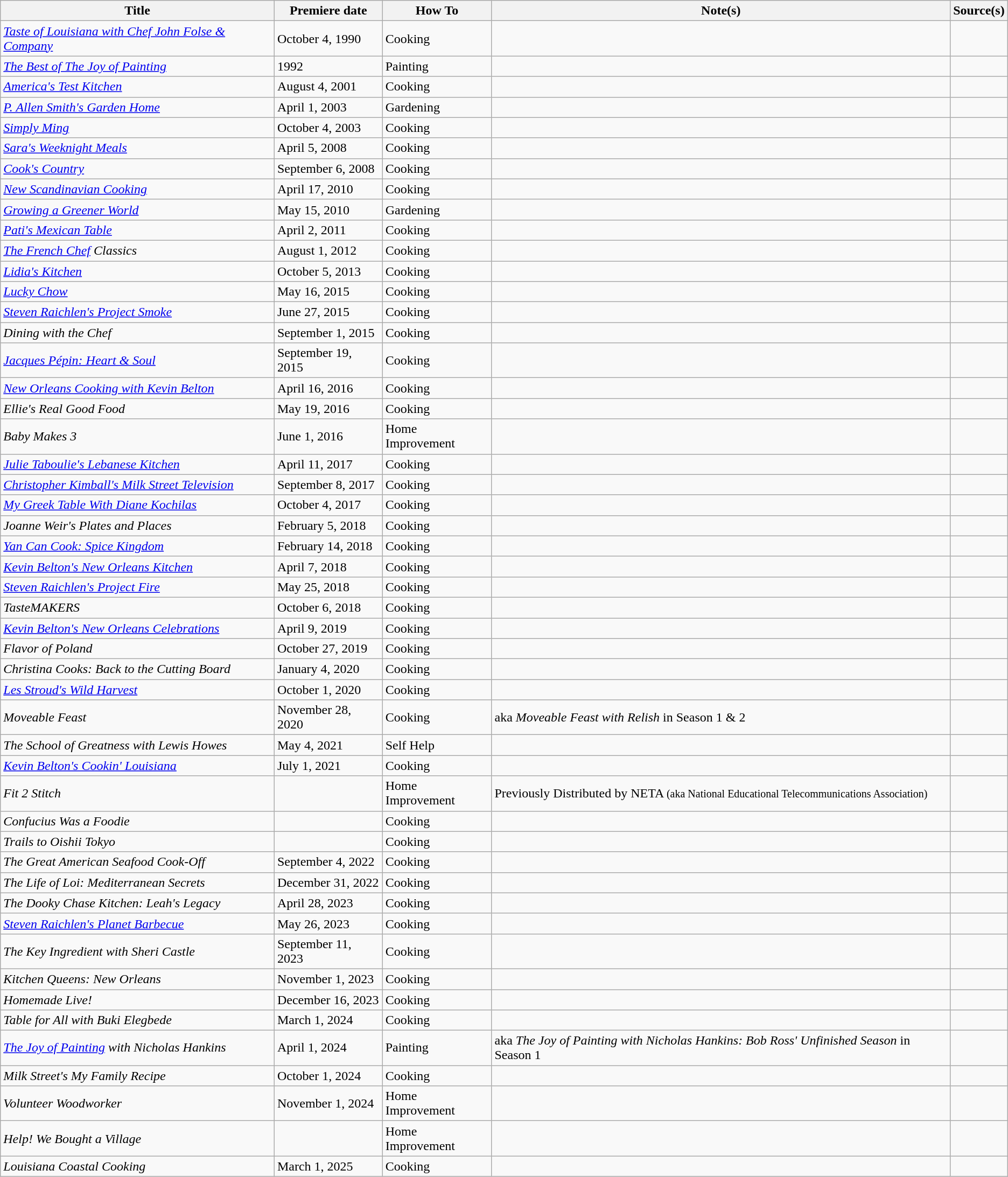<table class="wikitable sortable">
<tr>
<th>Title</th>
<th>Premiere date</th>
<th>How To</th>
<th>Note(s)</th>
<th>Source(s)</th>
</tr>
<tr>
<td><em><a href='#'>Taste of Louisiana with Chef John Folse & Company</a></em></td>
<td>October 4, 1990</td>
<td>Cooking</td>
<td></td>
<td></td>
</tr>
<tr>
<td><em><a href='#'>The Best of The Joy of Painting</a></em></td>
<td>1992</td>
<td>Painting</td>
<td></td>
<td></td>
</tr>
<tr>
<td><em><a href='#'>America's Test Kitchen</a></em></td>
<td>August 4, 2001</td>
<td>Cooking</td>
<td></td>
<td></td>
</tr>
<tr>
<td><em><a href='#'>P. Allen Smith's Garden Home</a></em></td>
<td>April 1, 2003</td>
<td>Gardening</td>
<td></td>
<td></td>
</tr>
<tr>
<td><em><a href='#'>Simply Ming</a></em></td>
<td>October 4, 2003</td>
<td>Cooking</td>
<td></td>
<td></td>
</tr>
<tr>
<td><em><a href='#'>Sara's Weeknight Meals</a></em></td>
<td>April 5, 2008</td>
<td>Cooking</td>
<td></td>
<td></td>
</tr>
<tr>
<td><em><a href='#'>Cook's Country</a></em></td>
<td>September 6, 2008</td>
<td>Cooking</td>
<td></td>
<td></td>
</tr>
<tr>
<td><em><a href='#'>New Scandinavian Cooking</a></em></td>
<td>April 17, 2010</td>
<td>Cooking</td>
<td></td>
<td></td>
</tr>
<tr>
<td><em><a href='#'>Growing a Greener World</a></em></td>
<td>May 15, 2010</td>
<td>Gardening</td>
<td></td>
<td></td>
</tr>
<tr>
<td><em><a href='#'>Pati's Mexican Table</a></em></td>
<td>April 2, 2011</td>
<td>Cooking</td>
<td></td>
<td></td>
</tr>
<tr>
<td><em><a href='#'>The French Chef</a> Classics</em></td>
<td>August 1, 2012</td>
<td>Cooking</td>
<td></td>
<td></td>
</tr>
<tr>
<td><em><a href='#'>Lidia's Kitchen</a></em></td>
<td>October 5, 2013</td>
<td>Cooking</td>
<td></td>
<td></td>
</tr>
<tr>
<td><em><a href='#'>Lucky Chow</a></em></td>
<td>May 16, 2015</td>
<td>Cooking</td>
<td></td>
<td></td>
</tr>
<tr>
<td><em><a href='#'>Steven Raichlen's Project Smoke</a></em></td>
<td>June 27, 2015</td>
<td>Cooking</td>
<td></td>
<td></td>
</tr>
<tr>
<td><em>Dining with the Chef</em></td>
<td>September 1, 2015</td>
<td>Cooking</td>
<td></td>
<td></td>
</tr>
<tr>
<td><em><a href='#'>Jacques Pépin: Heart & Soul</a></em></td>
<td>September 19, 2015</td>
<td>Cooking</td>
<td></td>
<td></td>
</tr>
<tr>
<td><em><a href='#'>New Orleans Cooking with Kevin Belton</a></em></td>
<td>April 16, 2016</td>
<td>Cooking</td>
<td></td>
<td></td>
</tr>
<tr>
<td><em>Ellie's Real Good Food</em></td>
<td>May 19, 2016</td>
<td>Cooking</td>
<td></td>
<td></td>
</tr>
<tr>
<td><em>Baby Makes 3</em></td>
<td>June 1, 2016</td>
<td>Home Improvement</td>
<td></td>
<td></td>
</tr>
<tr>
<td><em><a href='#'>Julie Taboulie's Lebanese Kitchen</a></em></td>
<td>April 11, 2017</td>
<td>Cooking</td>
<td></td>
<td></td>
</tr>
<tr>
<td><em><a href='#'>Christopher Kimball's Milk Street Television</a></em></td>
<td>September 8, 2017</td>
<td>Cooking</td>
<td></td>
<td></td>
</tr>
<tr>
<td><em><a href='#'>My Greek Table With Diane Kochilas</a></em></td>
<td>October 4, 2017</td>
<td>Cooking</td>
<td></td>
<td></td>
</tr>
<tr>
<td><em>Joanne Weir's Plates and Places</em></td>
<td>February 5, 2018</td>
<td>Cooking</td>
<td></td>
<td></td>
</tr>
<tr>
<td><em><a href='#'>Yan Can Cook: Spice Kingdom</a></em></td>
<td>February 14, 2018</td>
<td>Cooking</td>
<td></td>
<td></td>
</tr>
<tr>
<td><em><a href='#'>Kevin Belton's New Orleans Kitchen</a></em></td>
<td>April 7, 2018</td>
<td>Cooking</td>
<td></td>
<td></td>
</tr>
<tr>
<td><em><a href='#'>Steven Raichlen's Project Fire</a></em></td>
<td>May 25, 2018</td>
<td>Cooking</td>
<td></td>
<td></td>
</tr>
<tr>
<td><em>TasteMAKERS</em></td>
<td>October 6, 2018</td>
<td>Cooking</td>
<td></td>
<td></td>
</tr>
<tr>
<td><em><a href='#'>Kevin Belton's New Orleans Celebrations</a></em></td>
<td>April 9, 2019</td>
<td>Cooking</td>
<td></td>
<td></td>
</tr>
<tr>
<td><em>Flavor of Poland</em></td>
<td>October 27, 2019</td>
<td>Cooking</td>
<td></td>
<td></td>
</tr>
<tr>
<td><em>Christina Cooks: Back to the Cutting Board</em></td>
<td>January 4, 2020</td>
<td>Cooking</td>
<td></td>
<td></td>
</tr>
<tr>
<td><em><a href='#'>Les Stroud's Wild Harvest</a></em></td>
<td>October 1, 2020</td>
<td>Cooking</td>
<td></td>
<td></td>
</tr>
<tr>
<td><em>Moveable Feast</em></td>
<td>November 28, 2020</td>
<td>Cooking</td>
<td>aka <em>Moveable Feast with Relish</em> in Season 1 & 2</td>
<td></td>
</tr>
<tr>
<td><em>The School of Greatness with Lewis Howes</em></td>
<td>May 4, 2021</td>
<td>Self Help</td>
<td></td>
<td></td>
</tr>
<tr>
<td><em><a href='#'>Kevin Belton's Cookin' Louisiana</a></em></td>
<td>July 1, 2021</td>
<td>Cooking</td>
<td></td>
<td></td>
</tr>
<tr>
<td><em>Fit 2 Stitch</em></td>
<td></td>
<td>Home Improvement</td>
<td>Previously Distributed by NETA <small>(aka National Educational Telecommunications Association)</small></td>
<td></td>
</tr>
<tr>
<td><em>Confucius Was a Foodie</em></td>
<td></td>
<td>Cooking</td>
<td></td>
<td></td>
</tr>
<tr>
<td><em>Trails to Oishii Tokyo</em></td>
<td></td>
<td>Cooking</td>
<td></td>
<td></td>
</tr>
<tr>
<td><em>The Great American Seafood Cook-Off</em></td>
<td>September 4, 2022</td>
<td>Cooking</td>
<td></td>
<td></td>
</tr>
<tr>
<td><em>The Life of Loi: Mediterranean Secrets</em></td>
<td>December 31, 2022</td>
<td>Cooking</td>
<td></td>
<td></td>
</tr>
<tr>
<td><em>The Dooky Chase Kitchen: Leah's Legacy</em></td>
<td>April 28, 2023</td>
<td>Cooking</td>
<td></td>
<td></td>
</tr>
<tr>
<td><em><a href='#'>Steven Raichlen's Planet Barbecue</a></em></td>
<td>May 26, 2023</td>
<td>Cooking</td>
<td></td>
<td></td>
</tr>
<tr>
<td><em>The Key Ingredient with Sheri Castle</em></td>
<td>September 11, 2023</td>
<td>Cooking</td>
<td></td>
<td></td>
</tr>
<tr>
<td><em>Kitchen Queens: New Orleans</em></td>
<td>November 1, 2023</td>
<td>Cooking</td>
<td></td>
<td></td>
</tr>
<tr>
<td><em>Homemade Live!</em></td>
<td>December 16, 2023</td>
<td>Cooking</td>
<td></td>
<td></td>
</tr>
<tr>
<td><em>Table for All with Buki Elegbede</em></td>
<td>March 1, 2024</td>
<td>Cooking</td>
<td></td>
<td></td>
</tr>
<tr>
<td><em><a href='#'>The Joy of Painting</a> with Nicholas Hankins</em></td>
<td>April 1, 2024</td>
<td>Painting</td>
<td>aka <em>The Joy of Painting with Nicholas Hankins: Bob Ross' Unfinished Season</em> in Season 1</td>
<td></td>
</tr>
<tr>
<td><em>Milk Street's My Family Recipe</em></td>
<td>October 1, 2024</td>
<td>Cooking</td>
<td></td>
<td></td>
</tr>
<tr>
<td><em>Volunteer Woodworker</em></td>
<td>November 1, 2024</td>
<td>Home Improvement</td>
<td></td>
<td></td>
</tr>
<tr>
<td><em>Help! We Bought a Village</em></td>
<td></td>
<td>Home Improvement</td>
<td></td>
<td></td>
</tr>
<tr>
<td><em>Louisiana Coastal Cooking</em></td>
<td>March 1, 2025</td>
<td>Cooking</td>
<td></td>
<td></td>
</tr>
</table>
